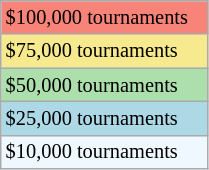<table class="wikitable" style="font-size:85%;" width=11%>
<tr style="background:#f88379;">
<td>$100,000 tournaments</td>
</tr>
<tr style="background:#f7e98e;">
<td>$75,000 tournaments</td>
</tr>
<tr style="background:#addfad;">
<td>$50,000 tournaments</td>
</tr>
<tr style="background:lightblue;">
<td>$25,000 tournaments</td>
</tr>
<tr style="background:#f0f8ff;">
<td>$10,000 tournaments</td>
</tr>
</table>
